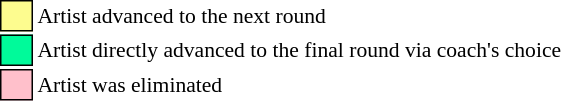<table class="toccolours" style="font-size: 90%; white-space: nowrap;">
<tr>
<td style="background:#fdfc8f; border:1px solid black;">     </td>
<td>Artist advanced to the next round</td>
</tr>
<tr>
<td style="background:#00fa9a; border:1px solid black;">     </td>
<td>Artist directly advanced to the final round via coach's choice</td>
</tr>
<tr>
<td style="background:pink; border:1px solid black;">     </td>
<td>Artist was eliminated</td>
</tr>
</table>
